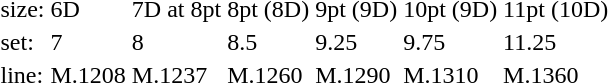<table style="margin-left:40px;">
<tr>
<td>size:</td>
<td>6D</td>
<td>7D at 8pt</td>
<td>8pt (8D)</td>
<td>9pt (9D)</td>
<td>10pt (9D)</td>
<td>11pt (10D)</td>
</tr>
<tr>
<td>set:</td>
<td>7</td>
<td>8</td>
<td>8.5</td>
<td>9.25</td>
<td>9.75</td>
<td>11.25</td>
</tr>
<tr>
<td>line:</td>
<td>M.1208</td>
<td>M.1237</td>
<td>M.1260</td>
<td>M.1290</td>
<td>M.1310</td>
<td>M.1360</td>
</tr>
</table>
